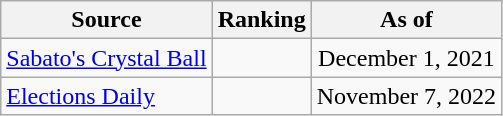<table class="wikitable" style="text-align:center">
<tr>
<th>Source</th>
<th>Ranking</th>
<th>As of</th>
</tr>
<tr>
<td align=left><a href='#'>Sabato's Crystal Ball</a></td>
<td></td>
<td>December 1, 2021</td>
</tr>
<tr>
<td align="left"><a href='#'>Elections Daily</a></td>
<td></td>
<td>November 7, 2022</td>
</tr>
</table>
